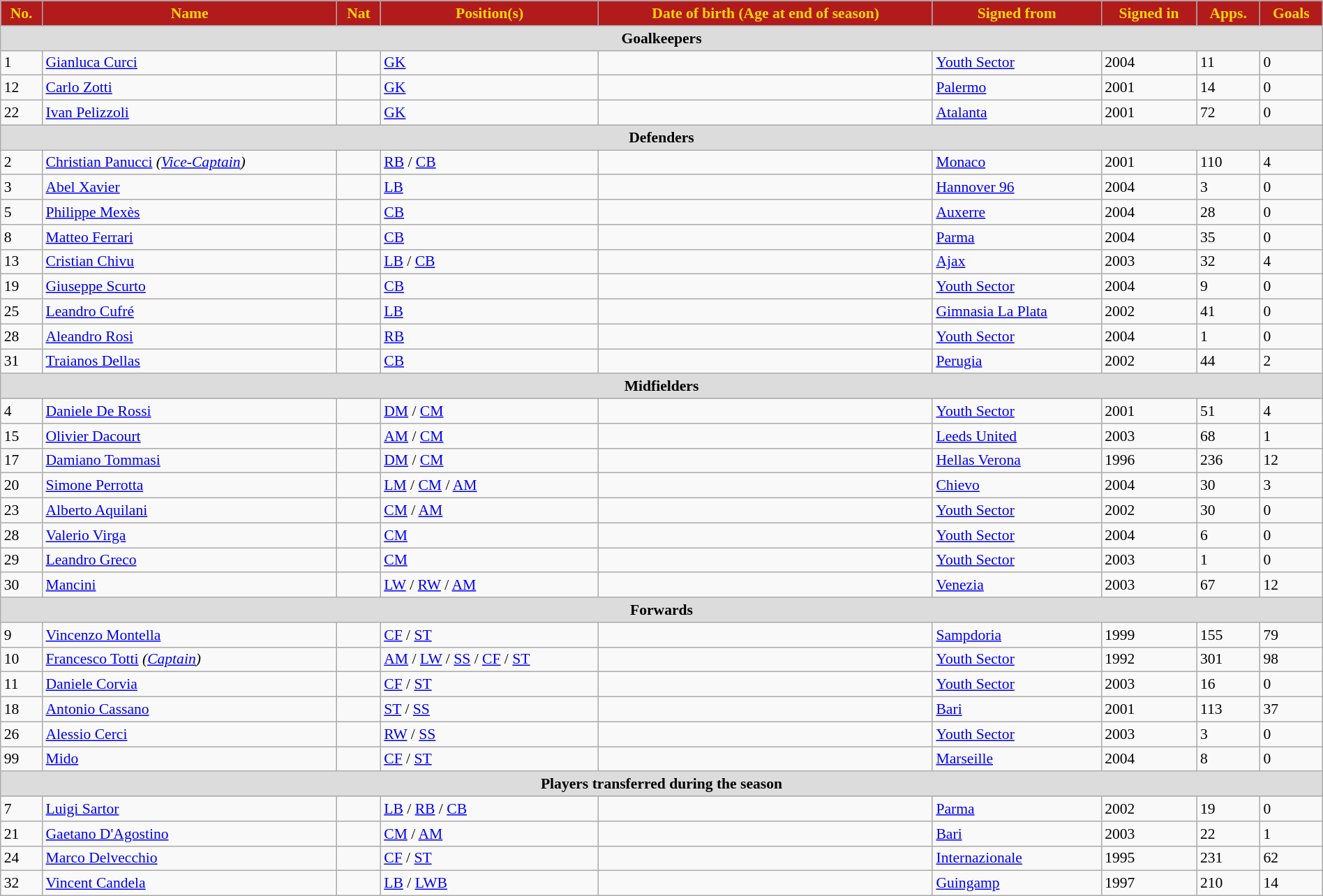<table class="wikitable" style="text-align:left; font-size:90%; width:100%">
<tr>
<th style="background:#B21B1C; color:#FFD700; text-align:center;">No.</th>
<th style="background:#B21B1C; color:#FFD700; text-align:center;">Name</th>
<th style="background:#B21B1C; color:#FFD700; text-align:center;">Nat</th>
<th style="background:#B21B1C; color:#FFD700; text-align:center;">Position(s)</th>
<th style="background:#B21B1C; color:#FFD700; text-align:center;">Date of birth (Age at end of season)</th>
<th style="background:#B21B1C; color:#FFD700; text-align:center;">Signed from</th>
<th style="background:#B21B1C; color:#FFD700; text-align:center;">Signed in</th>
<th style="background:#B21B1C; color:#FFD700; text-align:center;">Apps.</th>
<th style="background:#B21B1C; color:#FFD700; text-align:center;">Goals</th>
</tr>
<tr>
<th colspan=10 style="background:#DCDCDC; text-align:center;">Goalkeepers</th>
</tr>
<tr>
<td>1</td>
<td><a href='#'>Gianluca Curci</a></td>
<td></td>
<td><a href='#'>GK</a></td>
<td></td>
<td> <a href='#'>Youth Sector</a></td>
<td>2004</td>
<td>11</td>
<td>0</td>
</tr>
<tr>
<td>12</td>
<td><a href='#'>Carlo Zotti</a></td>
<td></td>
<td><a href='#'>GK</a></td>
<td></td>
<td> <a href='#'>Palermo</a></td>
<td>2001</td>
<td>14</td>
<td>0</td>
</tr>
<tr>
<td>22</td>
<td><a href='#'>Ivan Pelizzoli</a></td>
<td></td>
<td><a href='#'>GK</a></td>
<td></td>
<td> <a href='#'>Atalanta</a></td>
<td>2001</td>
<td>72</td>
<td>0</td>
</tr>
<tr>
<th colspan=10 style="background:#DCDCDC; text-align:center;">Defenders</th>
</tr>
<tr>
<td>2</td>
<td><a href='#'>Christian Panucci</a> <em>(<a href='#'>Vice-Captain</a>)</em></td>
<td></td>
<td><a href='#'>RB</a> / <a href='#'>CB</a></td>
<td></td>
<td> <a href='#'>Monaco</a></td>
<td>2001</td>
<td>110</td>
<td>4</td>
</tr>
<tr>
<td>3</td>
<td><a href='#'>Abel Xavier</a></td>
<td></td>
<td><a href='#'>LB</a></td>
<td></td>
<td> <a href='#'>Hannover 96</a></td>
<td>2004</td>
<td>3</td>
<td>0</td>
</tr>
<tr>
<td>5</td>
<td><a href='#'>Philippe Mexès</a></td>
<td></td>
<td><a href='#'>CB</a></td>
<td></td>
<td> <a href='#'>Auxerre</a></td>
<td>2004</td>
<td>28</td>
<td>0</td>
</tr>
<tr>
<td>8</td>
<td><a href='#'>Matteo Ferrari</a></td>
<td></td>
<td><a href='#'>CB</a></td>
<td></td>
<td> <a href='#'>Parma</a></td>
<td>2004</td>
<td>35</td>
<td>0</td>
</tr>
<tr>
<td>13</td>
<td><a href='#'>Cristian Chivu</a></td>
<td></td>
<td><a href='#'>LB</a> / <a href='#'>CB</a></td>
<td></td>
<td> <a href='#'>Ajax</a></td>
<td>2003</td>
<td>32</td>
<td>4</td>
</tr>
<tr>
<td>19</td>
<td><a href='#'>Giuseppe Scurto</a></td>
<td></td>
<td><a href='#'>CB</a></td>
<td></td>
<td> <a href='#'>Youth Sector</a></td>
<td>2004</td>
<td>9</td>
<td>0</td>
</tr>
<tr>
<td>25</td>
<td><a href='#'>Leandro Cufré</a></td>
<td></td>
<td><a href='#'>LB</a></td>
<td></td>
<td> <a href='#'>Gimnasia La Plata</a></td>
<td>2002</td>
<td>41</td>
<td>0</td>
</tr>
<tr>
<td>28</td>
<td><a href='#'>Aleandro Rosi</a></td>
<td></td>
<td><a href='#'>RB</a></td>
<td></td>
<td> <a href='#'>Youth Sector</a></td>
<td>2004</td>
<td>1</td>
<td>0</td>
</tr>
<tr>
<td>31</td>
<td><a href='#'>Traianos Dellas</a></td>
<td></td>
<td><a href='#'>CB</a></td>
<td></td>
<td> <a href='#'>Perugia</a></td>
<td>2002</td>
<td>44</td>
<td>2</td>
</tr>
<tr>
<th colspan=10 style="background:#DCDCDC; text-align:center;">Midfielders</th>
</tr>
<tr>
<td>4</td>
<td><a href='#'>Daniele De Rossi</a></td>
<td></td>
<td><a href='#'>DM</a> / <a href='#'>CM</a></td>
<td></td>
<td> <a href='#'>Youth Sector</a></td>
<td>2001</td>
<td>51</td>
<td>4</td>
</tr>
<tr>
<td>15</td>
<td><a href='#'>Olivier Dacourt</a></td>
<td></td>
<td><a href='#'>AM</a> / <a href='#'>CM</a></td>
<td></td>
<td> <a href='#'>Leeds United</a></td>
<td>2003</td>
<td>68</td>
<td>1</td>
</tr>
<tr>
<td>17</td>
<td><a href='#'>Damiano Tommasi</a></td>
<td></td>
<td><a href='#'>DM</a> / <a href='#'>CM</a></td>
<td></td>
<td> <a href='#'>Hellas Verona</a></td>
<td>1996</td>
<td>236</td>
<td>12</td>
</tr>
<tr>
<td>20</td>
<td><a href='#'>Simone Perrotta</a></td>
<td></td>
<td><a href='#'>LM</a> / <a href='#'>CM</a> / <a href='#'>AM</a></td>
<td></td>
<td> <a href='#'>Chievo</a></td>
<td>2004</td>
<td>30</td>
<td>3</td>
</tr>
<tr>
<td>23</td>
<td><a href='#'>Alberto Aquilani</a></td>
<td></td>
<td><a href='#'>CM</a> / <a href='#'>AM</a></td>
<td></td>
<td> <a href='#'>Youth Sector</a></td>
<td>2002</td>
<td>30</td>
<td>0</td>
</tr>
<tr>
<td>28</td>
<td><a href='#'>Valerio Virga</a></td>
<td></td>
<td><a href='#'>CM</a></td>
<td></td>
<td> <a href='#'>Youth Sector</a></td>
<td>2004</td>
<td>6</td>
<td>0</td>
</tr>
<tr>
<td>29</td>
<td><a href='#'>Leandro Greco</a></td>
<td></td>
<td><a href='#'>CM</a></td>
<td></td>
<td> <a href='#'>Youth Sector</a></td>
<td>2003</td>
<td>1</td>
<td>0</td>
</tr>
<tr>
<td>30</td>
<td><a href='#'>Mancini</a></td>
<td></td>
<td><a href='#'>LW</a> / <a href='#'>RW</a> / <a href='#'>AM</a></td>
<td></td>
<td> <a href='#'>Venezia</a></td>
<td>2003</td>
<td>67</td>
<td>12</td>
</tr>
<tr>
<th colspan=10 style="background:#DCDCDC; text-align:center;">Forwards</th>
</tr>
<tr>
<td>9</td>
<td><a href='#'>Vincenzo Montella</a></td>
<td></td>
<td><a href='#'>CF</a> / <a href='#'>ST</a></td>
<td></td>
<td> <a href='#'>Sampdoria</a></td>
<td>1999</td>
<td>155</td>
<td>79</td>
</tr>
<tr>
<td>10</td>
<td><a href='#'>Francesco Totti</a> <em>(<a href='#'>Captain</a>)</em></td>
<td></td>
<td><a href='#'>AM</a> / <a href='#'>LW</a> / <a href='#'>SS</a> / <a href='#'>CF</a> / <a href='#'>ST</a></td>
<td></td>
<td> <a href='#'>Youth Sector</a></td>
<td>1992</td>
<td>301</td>
<td>98</td>
</tr>
<tr>
<td>11</td>
<td><a href='#'>Daniele Corvia</a></td>
<td></td>
<td><a href='#'>CF</a> / <a href='#'>ST</a></td>
<td></td>
<td> <a href='#'>Youth Sector</a></td>
<td>2003</td>
<td>16</td>
<td>0</td>
</tr>
<tr>
<td>18</td>
<td><a href='#'>Antonio Cassano</a></td>
<td></td>
<td><a href='#'>ST</a> / <a href='#'>SS</a></td>
<td></td>
<td> <a href='#'>Bari</a></td>
<td>2001</td>
<td>113</td>
<td>37</td>
</tr>
<tr>
<td>26</td>
<td><a href='#'>Alessio Cerci</a></td>
<td></td>
<td><a href='#'>RW</a> / <a href='#'>SS</a></td>
<td></td>
<td> <a href='#'>Youth Sector</a></td>
<td>2003</td>
<td>3</td>
<td>0</td>
</tr>
<tr>
<td>99</td>
<td><a href='#'>Mido</a></td>
<td></td>
<td><a href='#'>CF</a> / <a href='#'>ST</a></td>
<td></td>
<td> <a href='#'>Marseille</a></td>
<td>2004</td>
<td>8</td>
<td>0</td>
</tr>
<tr>
<th colspan=10 style="background:#DCDCDC; text-align:center;">Players transferred during the season</th>
</tr>
<tr>
<td>7</td>
<td><a href='#'>Luigi Sartor</a></td>
<td></td>
<td><a href='#'>LB</a> / <a href='#'>RB</a> / <a href='#'>CB</a></td>
<td></td>
<td> <a href='#'>Parma</a></td>
<td>2002</td>
<td>19</td>
<td>0</td>
</tr>
<tr>
<td>21</td>
<td><a href='#'>Gaetano D'Agostino</a></td>
<td></td>
<td><a href='#'>CM</a> / <a href='#'>AM</a></td>
<td></td>
<td> <a href='#'>Bari</a></td>
<td>2003</td>
<td>22</td>
<td>1</td>
</tr>
<tr>
<td>24</td>
<td><a href='#'>Marco Delvecchio</a></td>
<td></td>
<td><a href='#'>CF</a> / <a href='#'>ST</a></td>
<td></td>
<td> <a href='#'>Internazionale</a></td>
<td>1995</td>
<td>231</td>
<td>62</td>
</tr>
<tr>
<td>32</td>
<td><a href='#'>Vincent Candela</a></td>
<td></td>
<td><a href='#'>LB</a> / <a href='#'>LWB</a></td>
<td></td>
<td> <a href='#'>Guingamp</a></td>
<td>1997</td>
<td>210</td>
<td>14</td>
</tr>
</table>
